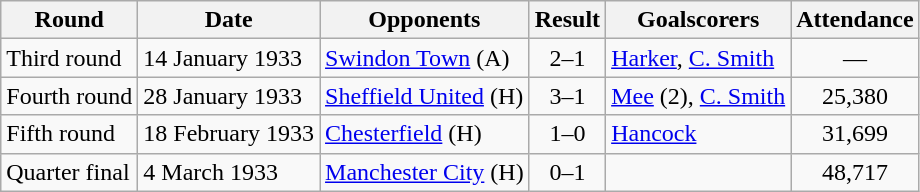<table class="wikitable">
<tr>
<th>Round</th>
<th>Date</th>
<th>Opponents</th>
<th>Result</th>
<th>Goalscorers</th>
<th>Attendance</th>
</tr>
<tr>
<td>Third round</td>
<td>14 January 1933</td>
<td><a href='#'>Swindon Town</a> (A)</td>
<td align="center">2–1</td>
<td><a href='#'>Harker</a>, <a href='#'>C. Smith</a></td>
<td align="center">—</td>
</tr>
<tr>
<td>Fourth round</td>
<td>28 January 1933</td>
<td><a href='#'>Sheffield United</a> (H)</td>
<td align="center">3–1</td>
<td><a href='#'>Mee</a> (2), <a href='#'>C. Smith</a></td>
<td align="center">25,380</td>
</tr>
<tr>
<td>Fifth round</td>
<td>18 February 1933</td>
<td><a href='#'>Chesterfield</a> (H)</td>
<td align="center">1–0</td>
<td><a href='#'>Hancock</a></td>
<td align="center">31,699</td>
</tr>
<tr>
<td>Quarter final</td>
<td>4 March 1933</td>
<td><a href='#'>Manchester City</a> (H)</td>
<td align="center">0–1</td>
<td></td>
<td align="center">48,717</td>
</tr>
</table>
